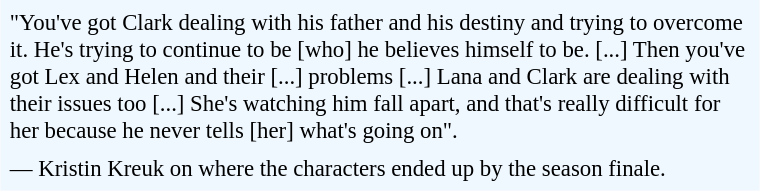<table class="toccolours" style="float: left; margin-left: 1em; margin-right: 2em; font-size: 95%; background:#F0F8FF; color:black; width:36em; max-width: 40%;" cellspacing="5">
<tr>
<td style="text-align: left;">"You've got Clark dealing with his father and his destiny and trying to overcome it. He's trying to continue to be [who] he believes himself to be. [...] Then you've got Lex and Helen and their [...] problems [...] Lana and Clark are dealing with their issues too [...] She's watching him fall apart, and that's really difficult for her because he never tells [her] what's going on".</td>
</tr>
<tr>
<td style="text-align: left;">— Kristin Kreuk on where the characters ended up by the season finale.</td>
</tr>
</table>
